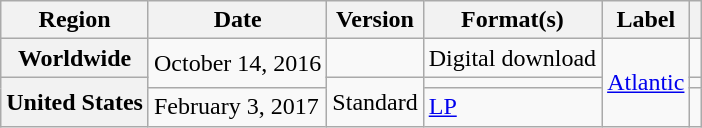<table class="wikitable plainrowheaders">
<tr>
<th scope="col">Region</th>
<th scope="col">Date</th>
<th scope="col">Version</th>
<th scope="col">Format(s)</th>
<th scope="col">Label</th>
<th scope="col"></th>
</tr>
<tr>
<th scope="row">Worldwide</th>
<td rowspan="2">October 14, 2016</td>
<td></td>
<td>Digital download</td>
<td rowspan="3"><a href='#'>Atlantic</a></td>
<td style="text-align:center;"></td>
</tr>
<tr>
<th scope="row" rowspan="2">United States</th>
<td rowspan="2">Standard</td>
<td></td>
<td style="text-align:center;"></td>
</tr>
<tr>
<td>February 3, 2017</td>
<td><a href='#'>LP</a></td>
<td style="text-align:center;"></td>
</tr>
</table>
